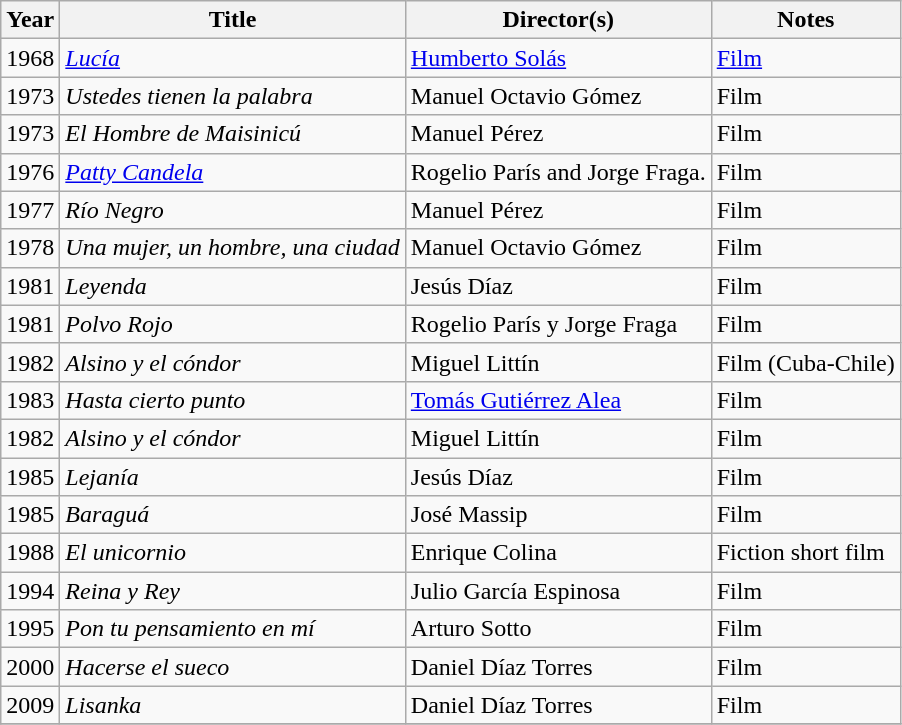<table class="wikitable sortable" style="margin-right:0">
<tr>
<th>Year</th>
<th>Title</th>
<th>Director(s)</th>
<th class="unsortable">Notes</th>
</tr>
<tr>
<td>1968</td>
<td><em><a href='#'>Lucía</a></em></td>
<td><a href='#'>Humberto Solás</a></td>
<td><a href='#'>Film</a></td>
</tr>
<tr>
<td>1973</td>
<td><em>Ustedes tienen la palabra</em></td>
<td>Manuel Octavio Gómez</td>
<td>Film</td>
</tr>
<tr>
<td>1973</td>
<td><em>El Hombre de Maisinicú</em></td>
<td>Manuel Pérez</td>
<td>Film</td>
</tr>
<tr>
<td>1976</td>
<td><em><a href='#'>Patty Candela</a></em></td>
<td>Rogelio París and Jorge Fraga.</td>
<td>Film</td>
</tr>
<tr>
<td>1977</td>
<td><em>Río Negro</em></td>
<td>Manuel Pérez</td>
<td>Film</td>
</tr>
<tr>
<td>1978</td>
<td><em>Una mujer, un hombre, una ciudad</em></td>
<td>Manuel Octavio Gómez</td>
<td>Film</td>
</tr>
<tr>
<td>1981</td>
<td><em>Leyenda</em></td>
<td>Jesús Díaz</td>
<td>Film</td>
</tr>
<tr>
<td>1981</td>
<td><em>Polvo Rojo</em></td>
<td>Rogelio París y Jorge Fraga</td>
<td>Film</td>
</tr>
<tr>
<td>1982</td>
<td><em>Alsino y el cóndor</em></td>
<td>Miguel Littín</td>
<td>Film (Cuba-Chile)</td>
</tr>
<tr>
<td>1983</td>
<td><em>Hasta cierto punto</em></td>
<td><a href='#'>Tomás Gutiérrez Alea</a></td>
<td>Film</td>
</tr>
<tr>
<td>1982</td>
<td><em>Alsino y el cóndor</em></td>
<td>Miguel Littín</td>
<td>Film</td>
</tr>
<tr>
<td>1985</td>
<td><em>Lejanía</em></td>
<td>Jesús Díaz</td>
<td>Film</td>
</tr>
<tr>
<td>1985</td>
<td><em>Baraguá</em></td>
<td>José Massip</td>
<td>Film</td>
</tr>
<tr>
<td>1988</td>
<td><em>El unicornio</em></td>
<td>Enrique Colina</td>
<td>Fiction short film</td>
</tr>
<tr>
<td>1994</td>
<td><em>Reina y Rey</em></td>
<td>Julio García Espinosa</td>
<td>Film</td>
</tr>
<tr>
<td>1995</td>
<td><em>Pon tu pensamiento en mí</em></td>
<td>Arturo Sotto</td>
<td>Film</td>
</tr>
<tr>
<td>2000</td>
<td><em>Hacerse el sueco</em></td>
<td>Daniel Díaz Torres</td>
<td>Film</td>
</tr>
<tr>
<td>2009</td>
<td><em>Lisanka</em></td>
<td>Daniel Díaz Torres</td>
<td>Film</td>
</tr>
<tr>
</tr>
</table>
